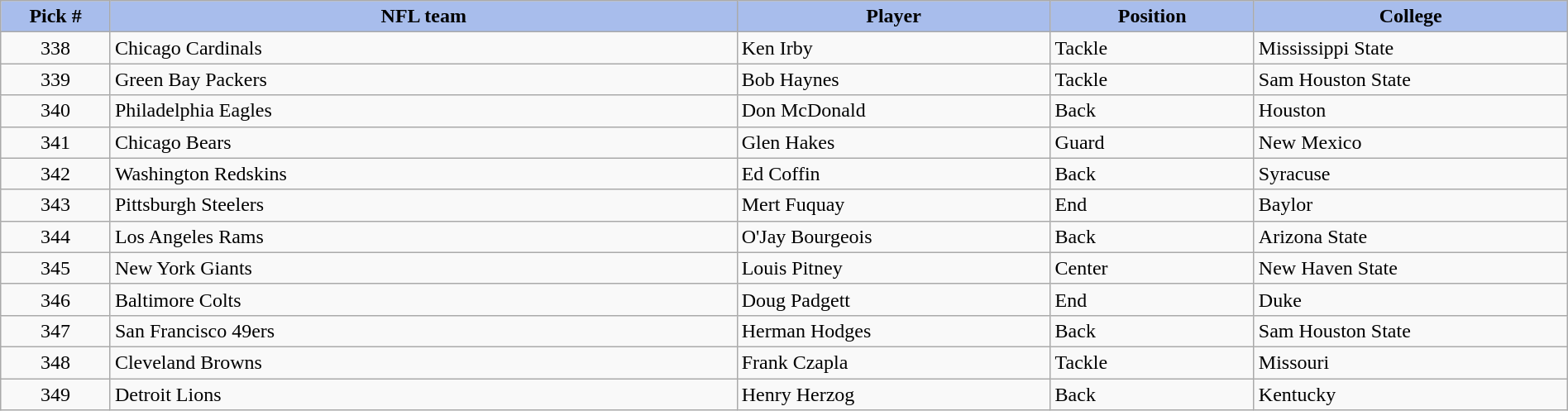<table class="wikitable sortable sortable" style="width: 100%">
<tr>
<th style="background:#A8BDEC;" width=7%>Pick #</th>
<th width=40% style="background:#A8BDEC;">NFL team</th>
<th width=20% style="background:#A8BDEC;">Player</th>
<th width=13% style="background:#A8BDEC;">Position</th>
<th style="background:#A8BDEC;">College</th>
</tr>
<tr>
<td align=center>338</td>
<td>Chicago Cardinals</td>
<td>Ken Irby</td>
<td>Tackle</td>
<td>Mississippi State</td>
</tr>
<tr>
<td align=center>339</td>
<td>Green Bay Packers</td>
<td>Bob Haynes</td>
<td>Tackle</td>
<td>Sam Houston State</td>
</tr>
<tr>
<td align=center>340</td>
<td>Philadelphia Eagles</td>
<td>Don McDonald</td>
<td>Back</td>
<td>Houston</td>
</tr>
<tr>
<td align=center>341</td>
<td>Chicago Bears</td>
<td>Glen Hakes</td>
<td>Guard</td>
<td>New Mexico</td>
</tr>
<tr>
<td align=center>342</td>
<td>Washington Redskins</td>
<td>Ed Coffin</td>
<td>Back</td>
<td>Syracuse</td>
</tr>
<tr>
<td align=center>343</td>
<td>Pittsburgh Steelers</td>
<td>Mert Fuquay</td>
<td>End</td>
<td>Baylor</td>
</tr>
<tr>
<td align=center>344</td>
<td>Los Angeles Rams</td>
<td>O'Jay Bourgeois</td>
<td>Back</td>
<td>Arizona State</td>
</tr>
<tr>
<td align=center>345</td>
<td>New York Giants</td>
<td>Louis Pitney</td>
<td>Center</td>
<td>New Haven State</td>
</tr>
<tr>
<td align=center>346</td>
<td>Baltimore Colts</td>
<td>Doug Padgett</td>
<td>End</td>
<td>Duke</td>
</tr>
<tr>
<td align=center>347</td>
<td>San Francisco 49ers</td>
<td>Herman Hodges</td>
<td>Back</td>
<td>Sam Houston State</td>
</tr>
<tr>
<td align=center>348</td>
<td>Cleveland Browns</td>
<td>Frank Czapla</td>
<td>Tackle</td>
<td>Missouri</td>
</tr>
<tr>
<td align=center>349</td>
<td>Detroit Lions</td>
<td>Henry Herzog</td>
<td>Back</td>
<td>Kentucky</td>
</tr>
</table>
